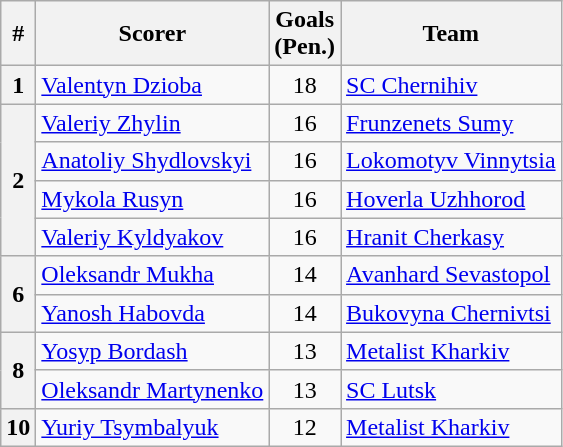<table class="wikitable">
<tr>
<th>#</th>
<th>Scorer</th>
<th>Goals<br>(Pen.)</th>
<th>Team</th>
</tr>
<tr>
<th>1</th>
<td><a href='#'>Valentyn Dzioba</a></td>
<td align=center>18</td>
<td><a href='#'>SC Chernihiv</a></td>
</tr>
<tr>
<th rowspan=4>2</th>
<td><a href='#'>Valeriy Zhylin</a></td>
<td align=center>16</td>
<td><a href='#'>Frunzenets Sumy</a></td>
</tr>
<tr>
<td><a href='#'>Anatoliy Shydlovskyi</a></td>
<td align=center>16</td>
<td><a href='#'>Lokomotyv Vinnytsia</a></td>
</tr>
<tr>
<td><a href='#'>Mykola Rusyn</a></td>
<td align=center>16</td>
<td><a href='#'>Hoverla Uzhhorod</a></td>
</tr>
<tr>
<td><a href='#'>Valeriy Kyldyakov</a></td>
<td align=center>16</td>
<td><a href='#'>Hranit Cherkasy</a></td>
</tr>
<tr>
<th rowspan=2>6</th>
<td><a href='#'>Oleksandr Mukha</a></td>
<td align=center>14</td>
<td><a href='#'>Avanhard Sevastopol</a></td>
</tr>
<tr>
<td><a href='#'>Yanosh Habovda</a></td>
<td align=center>14</td>
<td><a href='#'>Bukovyna Chernivtsi</a></td>
</tr>
<tr>
<th rowspan=2>8</th>
<td><a href='#'>Yosyp Bordash</a></td>
<td align=center>13</td>
<td><a href='#'>Metalist Kharkiv</a></td>
</tr>
<tr>
<td><a href='#'>Oleksandr Martynenko</a></td>
<td align=center>13</td>
<td><a href='#'>SC Lutsk</a></td>
</tr>
<tr>
<th>10</th>
<td><a href='#'>Yuriy Tsymbalyuk</a></td>
<td align=center>12</td>
<td><a href='#'>Metalist Kharkiv</a></td>
</tr>
</table>
